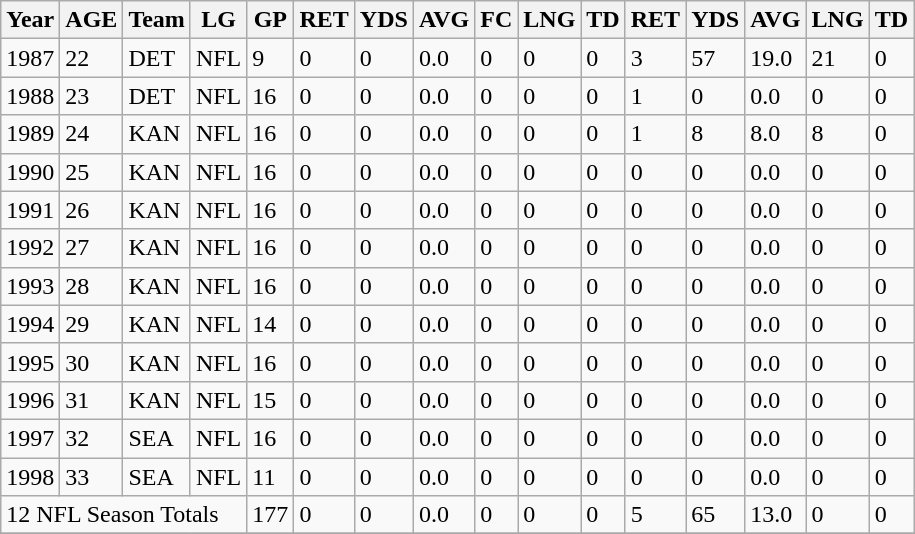<table class="wikitable">
<tr>
<th>Year</th>
<th>AGE</th>
<th>Team</th>
<th>LG</th>
<th>GP</th>
<th>RET</th>
<th>YDS</th>
<th>AVG</th>
<th>FC</th>
<th>LNG</th>
<th>TD</th>
<th>RET</th>
<th>YDS</th>
<th>AVG</th>
<th>LNG</th>
<th>TD</th>
</tr>
<tr>
<td>1987</td>
<td>22</td>
<td>DET</td>
<td>NFL</td>
<td>9</td>
<td>0</td>
<td>0</td>
<td>0.0</td>
<td>0</td>
<td>0</td>
<td>0</td>
<td>3</td>
<td>57</td>
<td>19.0</td>
<td>21</td>
<td>0</td>
</tr>
<tr>
<td>1988</td>
<td>23</td>
<td>DET</td>
<td>NFL</td>
<td>16</td>
<td>0</td>
<td>0</td>
<td>0.0</td>
<td>0</td>
<td>0</td>
<td>0</td>
<td>1</td>
<td>0</td>
<td>0.0</td>
<td>0</td>
<td>0</td>
</tr>
<tr>
<td>1989</td>
<td>24</td>
<td>KAN</td>
<td>NFL</td>
<td>16</td>
<td>0</td>
<td>0</td>
<td>0.0</td>
<td>0</td>
<td>0</td>
<td>0</td>
<td>1</td>
<td>8</td>
<td>8.0</td>
<td>8</td>
<td>0</td>
</tr>
<tr>
<td>1990</td>
<td>25</td>
<td>KAN</td>
<td>NFL</td>
<td>16</td>
<td>0</td>
<td>0</td>
<td>0.0</td>
<td>0</td>
<td>0</td>
<td>0</td>
<td>0</td>
<td>0</td>
<td>0.0</td>
<td>0</td>
<td>0</td>
</tr>
<tr>
<td>1991</td>
<td>26</td>
<td>KAN</td>
<td>NFL</td>
<td>16</td>
<td>0</td>
<td>0</td>
<td>0.0</td>
<td>0</td>
<td>0</td>
<td>0</td>
<td>0</td>
<td>0</td>
<td>0.0</td>
<td>0</td>
<td>0</td>
</tr>
<tr>
<td>1992</td>
<td>27</td>
<td>KAN</td>
<td>NFL</td>
<td>16</td>
<td>0</td>
<td>0</td>
<td>0.0</td>
<td>0</td>
<td>0</td>
<td>0</td>
<td>0</td>
<td>0</td>
<td>0.0</td>
<td>0</td>
<td>0</td>
</tr>
<tr>
<td>1993</td>
<td>28</td>
<td>KAN</td>
<td>NFL</td>
<td>16</td>
<td>0</td>
<td>0</td>
<td>0.0</td>
<td>0</td>
<td>0</td>
<td>0</td>
<td>0</td>
<td>0</td>
<td>0.0</td>
<td>0</td>
<td>0</td>
</tr>
<tr>
<td>1994</td>
<td>29</td>
<td>KAN</td>
<td>NFL</td>
<td>14</td>
<td>0</td>
<td>0</td>
<td>0.0</td>
<td>0</td>
<td>0</td>
<td>0</td>
<td>0</td>
<td>0</td>
<td>0.0</td>
<td>0</td>
<td>0</td>
</tr>
<tr>
<td>1995</td>
<td>30</td>
<td>KAN</td>
<td>NFL</td>
<td>16</td>
<td>0</td>
<td>0</td>
<td>0.0</td>
<td>0</td>
<td>0</td>
<td>0</td>
<td>0</td>
<td>0</td>
<td>0.0</td>
<td>0</td>
<td>0</td>
</tr>
<tr>
<td>1996</td>
<td>31</td>
<td>KAN</td>
<td>NFL</td>
<td>15</td>
<td>0</td>
<td>0</td>
<td>0.0</td>
<td>0</td>
<td>0</td>
<td>0</td>
<td>0</td>
<td>0</td>
<td>0.0</td>
<td>0</td>
<td>0</td>
</tr>
<tr>
<td>1997</td>
<td>32</td>
<td>SEA</td>
<td>NFL</td>
<td>16</td>
<td>0</td>
<td>0</td>
<td>0.0</td>
<td>0</td>
<td>0</td>
<td>0</td>
<td>0</td>
<td>0</td>
<td>0.0</td>
<td>0</td>
<td>0</td>
</tr>
<tr>
<td>1998</td>
<td>33</td>
<td>SEA</td>
<td>NFL</td>
<td>11</td>
<td>0</td>
<td>0</td>
<td>0.0</td>
<td>0</td>
<td>0</td>
<td>0</td>
<td>0</td>
<td>0</td>
<td>0.0</td>
<td>0</td>
<td>0</td>
</tr>
<tr>
<td colspan="4">12 NFL Season Totals</td>
<td>177</td>
<td>0</td>
<td>0</td>
<td>0.0</td>
<td>0</td>
<td>0</td>
<td>0</td>
<td>5</td>
<td>65</td>
<td>13.0</td>
<td>0</td>
<td>0</td>
</tr>
<tr>
</tr>
</table>
